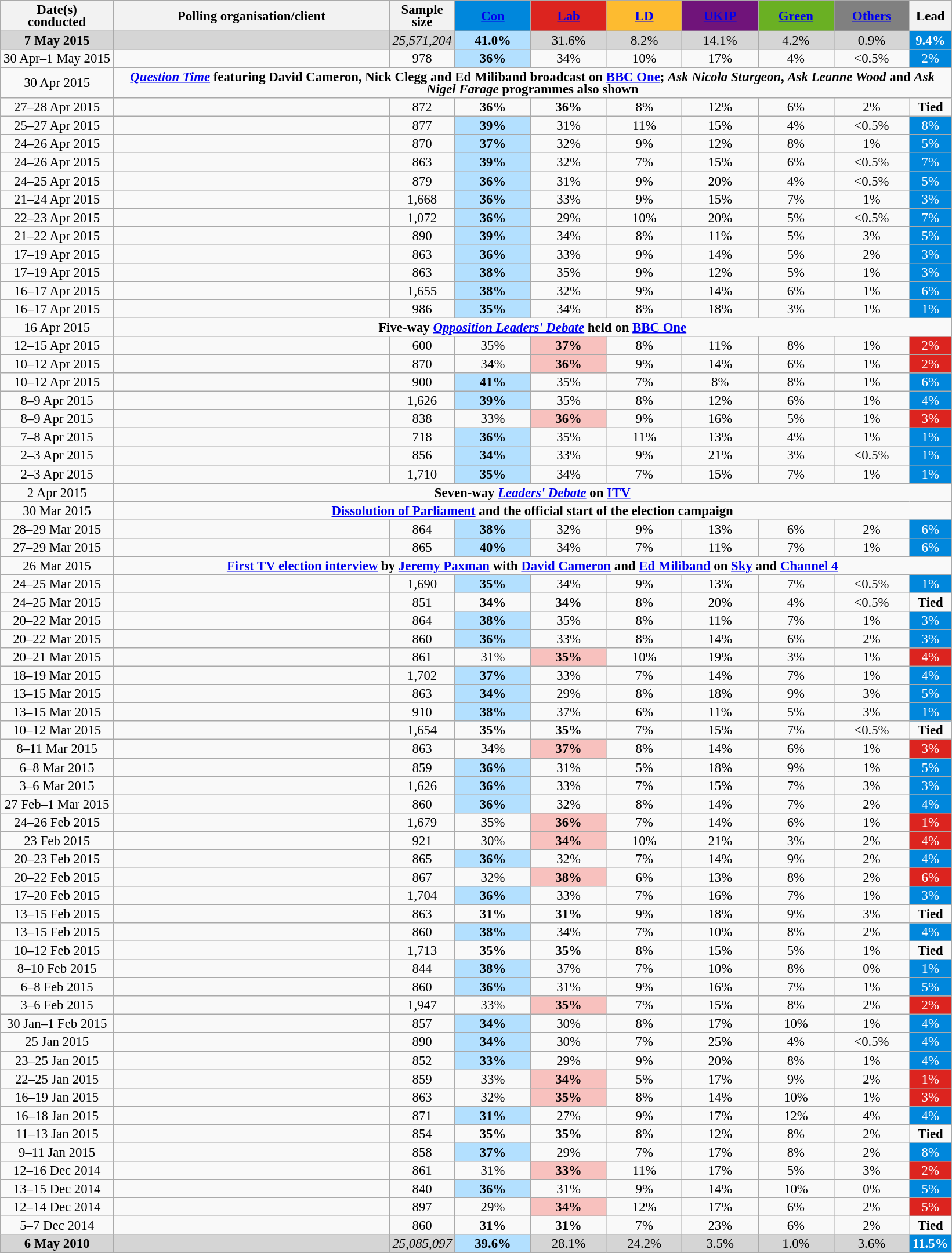<table class="wikitable sortable" style="text-align:center;font-size:95%;line-height:14px">
<tr>
<th !style="width:220px;">Date(s)<br>conducted</th>
<th style="width:310px;">Polling organisation/client</th>
<th class="unsortable" style="width:65px;">Sample size</th>
<th class="unsortable" style="background:#0087dc; width:80px;"><a href='#'><span>Con</span></a></th>
<th class="unsortable" style="background:#dc241f; width:80px;"><a href='#'><span>Lab</span></a></th>
<th class="unsortable" style="background:#fdbb30; width:80px;"><a href='#'><span>LD</span></a></th>
<th class="unsortable" style="background:#70147a; width:80px;"><a href='#'><span>UKIP</span></a></th>
<th class="unsortable" style="background:#6ab023; width:80px;"><a href='#'><span>Green</span></a></th>
<th class="unsortable" style="background:gray; width:80px;"><a href='#'><span>Others</span></a></th>
<th class="unsortable" style="width:20px;">Lead</th>
</tr>
<tr>
<td style="background:#D5D5D5"><strong>7 May 2015</strong></td>
<td style="background:#D5D5D5"></td>
<td style="background:#D5D5D5"><em>25,571,204</em></td>
<td style="background:#B3E0FF"><strong>41.0%</strong></td>
<td style="background:#D5D5D5">31.6%</td>
<td style="background:#D5D5D5">8.2%</td>
<td style="background:#D5D5D5">14.1%</td>
<td style="background:#D5D5D5">4.2%</td>
<td style="background:#D5D5D5">0.9%</td>
<td style="background:#0087DC; color:white;"><strong>9.4%</strong></td>
</tr>
<tr>
<td>30 Apr–1 May 2015</td>
<td></td>
<td>978</td>
<td style="background:#B3E0FF"><strong>36%</strong></td>
<td>34%</td>
<td>10%</td>
<td>17%</td>
<td>4%</td>
<td><0.5%</td>
<td style="background:#0087DC; color:white;">2%</td>
</tr>
<tr>
<td>30 Apr 2015</td>
<td colspan="9"><strong><a href='#'><em>Question Time</em></a> featuring David Cameron, Nick Clegg and Ed Miliband broadcast on <a href='#'>BBC One</a>; <em>Ask Nicola Sturgeon</em>, <em>Ask Leanne Wood</em> and <em>Ask Nigel Farage</em> programmes also shown</strong></td>
</tr>
<tr>
<td>27–28 Apr 2015</td>
<td> </td>
<td>872</td>
<td><strong>36%</strong></td>
<td><strong>36%</strong></td>
<td>8%</td>
<td>12%</td>
<td>6%</td>
<td>2%</td>
<td><strong>Tied</strong></td>
</tr>
<tr>
<td>25–27 Apr 2015</td>
<td></td>
<td>877</td>
<td style="background:#B3E0FF"><strong>39%</strong></td>
<td>31%</td>
<td>11%</td>
<td>15%</td>
<td>4%</td>
<td><0.5%</td>
<td style="background:#0087DC; color:white;">8%</td>
</tr>
<tr>
<td>24–26 Apr 2015</td>
<td></td>
<td>870</td>
<td style="background:#B3E0FF"><strong>37%</strong></td>
<td>32%</td>
<td>9%</td>
<td>12%</td>
<td>8%</td>
<td>1%</td>
<td style="background:#0087DC; color:white;">5%</td>
</tr>
<tr>
<td>24–26 Apr 2015</td>
<td></td>
<td>863</td>
<td style="background:#B3E0FF"><strong>39%</strong></td>
<td>32%</td>
<td>7%</td>
<td>15%</td>
<td>6%</td>
<td><0.5%</td>
<td style="background:#0087DC; color:white;">7%</td>
</tr>
<tr>
<td>24–25 Apr 2015</td>
<td></td>
<td>879</td>
<td style="background:#B3E0FF"><strong>36%</strong></td>
<td>31%</td>
<td>9%</td>
<td>20%</td>
<td>4%</td>
<td><0.5%</td>
<td style="background:#0087DC; color:white;">5%</td>
</tr>
<tr>
<td>21–24 Apr 2015</td>
<td></td>
<td>1,668</td>
<td style="background:#B3E0FF"><strong>36%</strong></td>
<td>33%</td>
<td>9%</td>
<td>15%</td>
<td>7%</td>
<td>1%</td>
<td style="background:#0087DC; color:white;">3%</td>
</tr>
<tr>
<td>22–23 Apr 2015</td>
<td></td>
<td>1,072</td>
<td style="background:#B3E0FF"><strong>36%</strong></td>
<td>29%</td>
<td>10%</td>
<td>20%</td>
<td>5%</td>
<td><0.5%</td>
<td style="background:#0087DC; color:white;">7%</td>
</tr>
<tr>
<td>21–22 Apr 2015</td>
<td> </td>
<td>890</td>
<td style="background:#B3E0FF"><strong>39%</strong></td>
<td>34%</td>
<td>8%</td>
<td>11%</td>
<td>5%</td>
<td>3%</td>
<td style="background:#0087DC; color:white;">5%</td>
</tr>
<tr>
<td>17–19 Apr 2015</td>
<td></td>
<td>863</td>
<td style="background:#B3E0FF"><strong>36%</strong></td>
<td>33%</td>
<td>9%</td>
<td>14%</td>
<td>5%</td>
<td>2%</td>
<td style="background:#0087DC; color:white;">3%</td>
</tr>
<tr>
<td>17–19 Apr 2015</td>
<td></td>
<td>863</td>
<td style="background:#B3E0FF"><strong>38%</strong></td>
<td>35%</td>
<td>9%</td>
<td>12%</td>
<td>5%</td>
<td>1%</td>
<td style="background:#0087DC; color:white;">3%</td>
</tr>
<tr>
<td>16–17 Apr 2015</td>
<td></td>
<td>1,655</td>
<td style="background:#B3E0FF"><strong>38%</strong></td>
<td>32%</td>
<td>9%</td>
<td>14%</td>
<td>6%</td>
<td>1%</td>
<td style="background:#0087DC; color:white;">6%</td>
</tr>
<tr>
<td>16–17 Apr 2015</td>
<td></td>
<td>986</td>
<td style="background:#B3E0FF"><strong>35%</strong></td>
<td>34%</td>
<td>8%</td>
<td>18%</td>
<td>3%</td>
<td>1%</td>
<td style="background:#0087DC; color:white;">1%</td>
</tr>
<tr>
<td>16 Apr 2015</td>
<td colspan="9"><strong>Five-way <em><a href='#'>Opposition Leaders' Debate</a></em> held on <a href='#'>BBC One</a></strong></td>
</tr>
<tr>
<td>12–15 Apr 2015</td>
<td></td>
<td>600</td>
<td>35%</td>
<td style="background:#F8C1BE"><strong>37%</strong></td>
<td>8%</td>
<td>11%</td>
<td>8%</td>
<td>1%</td>
<td style="background:#DC241F; color:white;">2%</td>
</tr>
<tr>
<td>10–12 Apr 2015</td>
<td></td>
<td>870</td>
<td>34%</td>
<td style="background:#F8C1BE"><strong>36%</strong></td>
<td>9%</td>
<td>14%</td>
<td>6%</td>
<td>1%</td>
<td style="background:#DC241F; color:white;">2%</td>
</tr>
<tr>
<td>10–12 Apr 2015</td>
<td></td>
<td>900</td>
<td style="background:#B3E0FF"><strong>41%</strong></td>
<td>35%</td>
<td>7%</td>
<td>8%</td>
<td>8%</td>
<td>1%</td>
<td style="background:#0087DC; color:white;">6%</td>
</tr>
<tr>
<td>8–9 Apr 2015</td>
<td></td>
<td>1,626</td>
<td style="background:#B3E0FF"><strong>39%</strong></td>
<td>35%</td>
<td>8%</td>
<td>12%</td>
<td>6%</td>
<td>1%</td>
<td style="background:#0087DC; color:white;">4%</td>
</tr>
<tr>
<td>8–9 Apr 2015</td>
<td></td>
<td>838</td>
<td>33%</td>
<td style="background:#F8C1BE"><strong>36%</strong></td>
<td>9%</td>
<td>16%</td>
<td>5%</td>
<td>1%</td>
<td style="background:#DC241F; color:white;">3%</td>
</tr>
<tr>
<td>7–8 Apr 2015</td>
<td> </td>
<td>718</td>
<td style="background:#B3E0FF"><strong>36%</strong></td>
<td>35%</td>
<td>11%</td>
<td>13%</td>
<td>4%</td>
<td>1%</td>
<td style="background:#0087DC; color:white;">1%</td>
</tr>
<tr>
<td>2–3 Apr 2015</td>
<td></td>
<td>856</td>
<td style="background:#B3E0FF"><strong>34%</strong></td>
<td>33%</td>
<td>9%</td>
<td>21%</td>
<td>3%</td>
<td><0.5%</td>
<td style="background:#0087DC; color:white;">1%</td>
</tr>
<tr>
<td>2–3 Apr 2015</td>
<td></td>
<td>1,710</td>
<td style="background:#B3E0FF"><strong>35%</strong></td>
<td>34%</td>
<td>7%</td>
<td>15%</td>
<td>7%</td>
<td>1%</td>
<td style="background:#0087DC; color:white;">1%</td>
</tr>
<tr>
<td>2 Apr 2015</td>
<td colspan="9"><strong>Seven-way <em><a href='#'>Leaders' Debate</a></em>  on <a href='#'>ITV</a></strong></td>
</tr>
<tr>
<td>30 Mar 2015</td>
<td colspan="9"><strong><a href='#'>Dissolution of Parliament</a> and the official start of the election campaign</strong></td>
</tr>
<tr>
<td>28–29 Mar 2015</td>
<td> </td>
<td>864</td>
<td style="background:#B3E0FF"><strong>38%</strong></td>
<td>32%</td>
<td>9%</td>
<td>13%</td>
<td>6%</td>
<td>2%</td>
<td style="background:#0087DC; color:white;">6%</td>
</tr>
<tr>
<td>27–29 Mar 2015</td>
<td></td>
<td>865</td>
<td style="background:#B3E0FF"><strong>40%</strong></td>
<td>34%</td>
<td>7%</td>
<td>11%</td>
<td>7%</td>
<td>1%</td>
<td style="background:#0087DC; color:white;">6%</td>
</tr>
<tr>
<td>26 Mar 2015</td>
<td colspan="9"><strong><a href='#'>First TV election interview</a> by <a href='#'>Jeremy Paxman</a> with <a href='#'>David Cameron</a> and <a href='#'>Ed Miliband</a> on <a href='#'>Sky</a> and <a href='#'>Channel 4</a></strong></td>
</tr>
<tr>
<td>24–25 Mar 2015</td>
<td></td>
<td>1,690</td>
<td style="background:#B3E0FF"><strong>35%</strong></td>
<td>34%</td>
<td>9%</td>
<td>13%</td>
<td>7%</td>
<td><0.5%</td>
<td style="background:#0087DC; color:white;">1%</td>
</tr>
<tr>
<td>24–25 Mar 2015</td>
<td></td>
<td>851</td>
<td><strong>34%</strong></td>
<td><strong>34%</strong></td>
<td>8%</td>
<td>20%</td>
<td>4%</td>
<td><0.5%</td>
<td><strong>Tied</strong></td>
</tr>
<tr>
<td>20–22 Mar 2015</td>
<td> </td>
<td>864</td>
<td style="background:#B3E0FF"><strong>38%</strong></td>
<td>35%</td>
<td>8%</td>
<td>11%</td>
<td>7%</td>
<td>1%</td>
<td style="background:#0087DC; color:white;">3%</td>
</tr>
<tr>
<td>20–22 Mar 2015</td>
<td></td>
<td>860</td>
<td style="background:#B3E0FF"><strong>36%</strong></td>
<td>33%</td>
<td>8%</td>
<td>14%</td>
<td>6%</td>
<td>2%</td>
<td style="background:#0087DC; color:white;">3%</td>
</tr>
<tr>
<td>20–21 Mar 2015</td>
<td></td>
<td>861</td>
<td>31%</td>
<td style="background:#F8C1BE"><strong>35%</strong></td>
<td>10%</td>
<td>19%</td>
<td>3%</td>
<td>1%</td>
<td style="background:#DC241F; color:white;">4%</td>
</tr>
<tr>
<td>18–19 Mar 2015</td>
<td></td>
<td>1,702</td>
<td style="background:#B3E0FF"><strong>37%</strong></td>
<td>33%</td>
<td>7%</td>
<td>14%</td>
<td>7%</td>
<td>1%</td>
<td style="background:#0087DC; color:white;">4%</td>
</tr>
<tr>
<td>13–15 Mar 2015</td>
<td></td>
<td>863</td>
<td style="background:#B3E0FF"><strong>34%</strong></td>
<td>29%</td>
<td>8%</td>
<td>18%</td>
<td>9%</td>
<td>3%</td>
<td style="background:#0087DC; color:white;">5%</td>
</tr>
<tr>
<td>13–15 Mar 2015</td>
<td></td>
<td>910</td>
<td style="background:#B3E0FF"><strong>38%</strong></td>
<td>37%</td>
<td>6%</td>
<td>11%</td>
<td>5%</td>
<td>3%</td>
<td style="background:#0087DC; color:white;">1%</td>
</tr>
<tr>
<td>10–12 Mar 2015</td>
<td></td>
<td>1,654</td>
<td><strong>35%</strong></td>
<td><strong>35%</strong></td>
<td>7%</td>
<td>15%</td>
<td>7%</td>
<td><0.5%</td>
<td><strong>Tied</strong></td>
</tr>
<tr>
<td>8–11 Mar 2015</td>
<td></td>
<td>863</td>
<td>34%</td>
<td style="background:#F8C1BE"><strong>37%</strong></td>
<td>8%</td>
<td>14%</td>
<td>6%</td>
<td>1%</td>
<td style="background:#DC241F; color:white;">3%</td>
</tr>
<tr>
<td>6–8 Mar 2015</td>
<td></td>
<td>859</td>
<td style="background:#B3E0FF"><strong>36%</strong></td>
<td>31%</td>
<td>5%</td>
<td>18%</td>
<td>9%</td>
<td>1%</td>
<td style="background:#0087DC; color:white;">5%</td>
</tr>
<tr>
<td>3–6 Mar 2015</td>
<td></td>
<td>1,626</td>
<td style="background:#B3E0FF"><strong>36%</strong></td>
<td>33%</td>
<td>7%</td>
<td>15%</td>
<td>7%</td>
<td>3%</td>
<td style="background:#0087DC; color:white;">3%</td>
</tr>
<tr>
<td>27 Feb–1 Mar 2015</td>
<td></td>
<td>860</td>
<td style="background:#B3E0FF"><strong>36%</strong></td>
<td>32%</td>
<td>8%</td>
<td>14%</td>
<td>7%</td>
<td>2%</td>
<td style="background:#0087DC; color:white;">4%</td>
</tr>
<tr>
<td>24–26 Feb 2015</td>
<td></td>
<td>1,679</td>
<td>35%</td>
<td style="background:#F8C1BE"><strong>36%</strong></td>
<td>7%</td>
<td>14%</td>
<td>6%</td>
<td>1%</td>
<td style="background:#DC241F; color:white;">1%</td>
</tr>
<tr>
<td>23 Feb 2015</td>
<td></td>
<td>921</td>
<td>30%</td>
<td style="background:#F8C1BE"><strong>34%</strong></td>
<td>10%</td>
<td>21%</td>
<td>3%</td>
<td>2%</td>
<td style="background:#DC241F; color:white;">4%</td>
</tr>
<tr>
<td>20–23 Feb 2015</td>
<td> </td>
<td>865</td>
<td style="background:#B3E0FF"><strong>36%</strong></td>
<td>32%</td>
<td>7%</td>
<td>14%</td>
<td>9%</td>
<td>2%</td>
<td style="background:#0087DC; color:white;">4%</td>
</tr>
<tr>
<td>20–22 Feb 2015</td>
<td></td>
<td>867</td>
<td>32%</td>
<td style="background:#F8C1BE"><strong>38%</strong></td>
<td>6%</td>
<td>13%</td>
<td>8%</td>
<td>2%</td>
<td style="background:#DC241F; color:white;">6%</td>
</tr>
<tr>
<td>17–20 Feb 2015</td>
<td></td>
<td>1,704</td>
<td style="background:#B3E0FF"><strong>36%</strong></td>
<td>33%</td>
<td>7%</td>
<td>16%</td>
<td>7%</td>
<td>1%</td>
<td style="background:#0087DC; color:white;">3%</td>
</tr>
<tr>
<td>13–15 Feb 2015</td>
<td></td>
<td>863</td>
<td><strong>31%</strong></td>
<td><strong>31%</strong></td>
<td>9%</td>
<td>18%</td>
<td>9%</td>
<td>3%</td>
<td><strong>Tied</strong></td>
</tr>
<tr>
<td>13–15 Feb 2015</td>
<td></td>
<td>860</td>
<td style="background:#B3E0FF"><strong>38%</strong></td>
<td>34%</td>
<td>7%</td>
<td>10%</td>
<td>8%</td>
<td>2%</td>
<td style="background:#0087DC; color:white;">4%</td>
</tr>
<tr>
<td>10–12 Feb 2015</td>
<td></td>
<td>1,713</td>
<td><strong>35%</strong></td>
<td><strong>35%</strong></td>
<td>8%</td>
<td>15%</td>
<td>5%</td>
<td>1%</td>
<td><strong>Tied</strong></td>
</tr>
<tr>
<td>8–10 Feb 2015</td>
<td></td>
<td>844</td>
<td style="background:#B3E0FF"><strong>38%</strong></td>
<td>37%</td>
<td>7%</td>
<td>10%</td>
<td>8%</td>
<td>0%</td>
<td style="background:#0087DC; color:white;">1%</td>
</tr>
<tr>
<td>6–8 Feb 2015</td>
<td></td>
<td>860</td>
<td style="background:#B3E0FF"><strong>36%</strong></td>
<td>31%</td>
<td>9%</td>
<td>16%</td>
<td>7%</td>
<td>1%</td>
<td style="background:#0087DC; color:white;">5%</td>
</tr>
<tr>
<td>3–6 Feb 2015</td>
<td></td>
<td>1,947</td>
<td>33%</td>
<td style="background:#F8C1BE"><strong>35%</strong></td>
<td>7%</td>
<td>15%</td>
<td>8%</td>
<td>2%</td>
<td style="background:#DC241F; color:white;">2%</td>
</tr>
<tr>
<td>30 Jan–1 Feb 2015</td>
<td></td>
<td>857</td>
<td style="background:#B3E0FF"><strong>34%</strong></td>
<td>30%</td>
<td>8%</td>
<td>17%</td>
<td>10%</td>
<td>1%</td>
<td style="background:#0087DC; color:white;">4%</td>
</tr>
<tr>
<td>25 Jan 2015</td>
<td></td>
<td>890</td>
<td style="background:#B3E0FF"><strong>34%</strong></td>
<td>30%</td>
<td>7%</td>
<td>25%</td>
<td>4%</td>
<td><0.5%</td>
<td style="background:#0087DC; color:white;">4%</td>
</tr>
<tr>
<td>23–25 Jan 2015</td>
<td></td>
<td>852</td>
<td style="background:#B3E0FF"><strong>33%</strong></td>
<td>29%</td>
<td>9%</td>
<td>20%</td>
<td>8%</td>
<td>1%</td>
<td style="background:#0087DC; color:white;">4%</td>
</tr>
<tr>
<td>22–25 Jan 2015</td>
<td></td>
<td>859</td>
<td>33%</td>
<td style="background:#F8C1BE"><strong>34%</strong></td>
<td>5%</td>
<td>17%</td>
<td>9%</td>
<td>2%</td>
<td style="background:#DC241F; color:white;">1%</td>
</tr>
<tr>
<td>16–19 Jan 2015</td>
<td></td>
<td>863</td>
<td>32%</td>
<td style="background:#F8C1BE"><strong>35%</strong></td>
<td>8%</td>
<td>14%</td>
<td>10%</td>
<td>1%</td>
<td style="background:#DC241F; color:white;">3%</td>
</tr>
<tr>
<td>16–18 Jan 2015</td>
<td></td>
<td>871</td>
<td style="background:#B3E0FF"><strong>31%</strong></td>
<td>27%</td>
<td>9%</td>
<td>17%</td>
<td>12%</td>
<td>4%</td>
<td style="background:#0087DC; color:white;">4%</td>
</tr>
<tr>
<td>11–13 Jan 2015</td>
<td></td>
<td>854</td>
<td><strong>35%</strong></td>
<td><strong>35%</strong></td>
<td>8%</td>
<td>12%</td>
<td>8%</td>
<td>2%</td>
<td><strong>Tied</strong></td>
</tr>
<tr>
<td>9–11 Jan 2015</td>
<td></td>
<td>858</td>
<td style="background:#B3E0FF"><strong>37%</strong></td>
<td>29%</td>
<td>7%</td>
<td>17%</td>
<td>8%</td>
<td>2%</td>
<td style="background:#0087DC; color:white;">8%</td>
</tr>
<tr>
<td>12–16 Dec 2014</td>
<td></td>
<td>861</td>
<td>31%</td>
<td style="background:#F8C1BE"><strong>33%</strong></td>
<td>11%</td>
<td>17%</td>
<td>5%</td>
<td>3%</td>
<td style="background:#DC241F; color:white;">2%</td>
</tr>
<tr>
<td>13–15 Dec 2014</td>
<td></td>
<td>840</td>
<td style="background:#B3E0FF"><strong>36%</strong></td>
<td>31%</td>
<td>9%</td>
<td>14%</td>
<td>10%</td>
<td>0%</td>
<td style="background:#0087DC; color:white;">5%</td>
</tr>
<tr>
<td>12–14 Dec 2014</td>
<td></td>
<td>897</td>
<td>29%</td>
<td style="background:#F8C1BE"><strong>34%</strong></td>
<td>12%</td>
<td>17%</td>
<td>6%</td>
<td>2%</td>
<td style="background:#DC241F; color:white;">5%</td>
</tr>
<tr>
<td>5–7 Dec 2014</td>
<td></td>
<td>860</td>
<td><strong>31%</strong></td>
<td><strong>31%</strong></td>
<td>7%</td>
<td>23%</td>
<td>6%</td>
<td>2%</td>
<td><strong>Tied</strong></td>
</tr>
<tr>
<td style="background:#D5D5D5"><strong>6 May 2010</strong></td>
<td style="background:#D5D5D5"></td>
<td style="background:#D5D5D5"><em>25,085,097</em></td>
<td style="background:#B3E0FF"><strong>39.6%</strong></td>
<td style="background:#D5D5D5">28.1%</td>
<td style="background:#D5D5D5">24.2%</td>
<td style="background:#D5D5D5">3.5%</td>
<td style="background:#D5D5D5">1.0%</td>
<td style="background:#D5D5D5">3.6%</td>
<td style="background:#0087DC; color:white;"><strong>11.5%</strong></td>
</tr>
</table>
